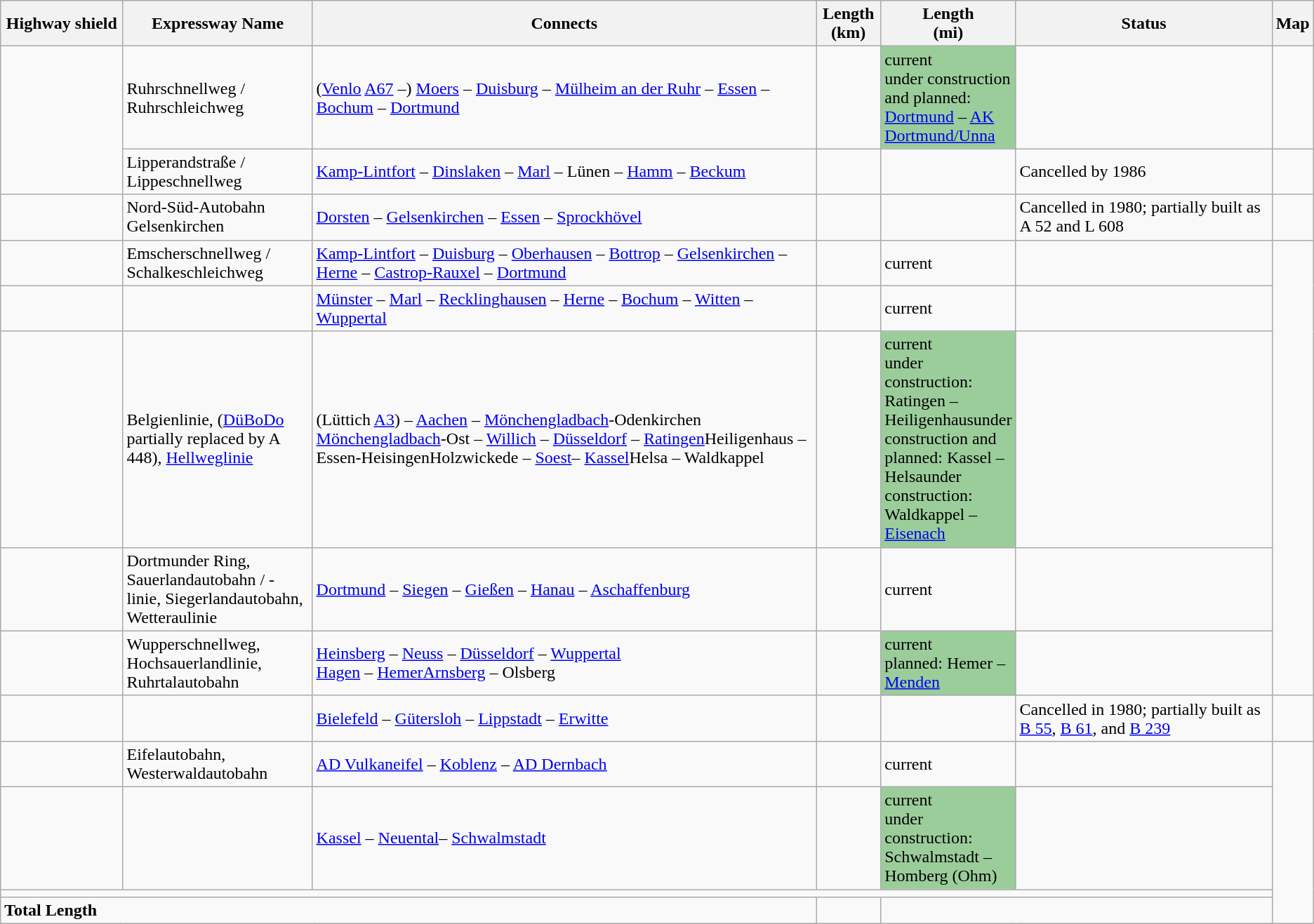<table class="wikitable">
<tr>
<th style="width:10%;">Highway shield</th>
<th style="width:15%;">Expressway Name</th>
<th style="width:43%;">Connects</th>
<th style="width:5%;">Length<br>(km)</th>
<th style="width:5%;">Length<br>(mi)</th>
<th style="width:25%;">Status</th>
<th style="width:100px;">Map</th>
</tr>
<tr>
<td rowspan="2"></td>
<td>Ruhrschnellweg / Ruhrschleichweg</td>
<td>(<a href='#'>Venlo</a>  <a href='#'>A67</a> –) <a href='#'>Moers</a> – <a href='#'>Duisburg</a> – <a href='#'>Mülheim an der Ruhr</a> – <a href='#'>Essen</a> – <a href='#'>Bochum</a> – <a href='#'>Dortmund</a></td>
<td></td>
<td style="background-color:#9BCD9B">current<br>under construction and planned: <a href='#'>Dortmund</a> – <a href='#'>AK Dortmund/Unna</a></td>
<td></td>
</tr>
<tr>
<td>Lipperandstraße / Lippeschnellweg</td>
<td><a href='#'>Kamp-Lintfort</a> – <a href='#'>Dinslaken</a> – <a href='#'>Marl</a> – Lünen – <a href='#'>Hamm</a> – <a href='#'>Beckum</a></td>
<td></td>
<td></td>
<td>Cancelled by 1986</td>
<td></td>
</tr>
<tr>
<td></td>
<td>Nord-Süd-Autobahn Gelsenkirchen</td>
<td><a href='#'>Dorsten</a> – <a href='#'>Gelsenkirchen</a> – <a href='#'>Essen</a> – <a href='#'>Sprockhövel</a></td>
<td></td>
<td></td>
<td>Cancelled in 1980; partially built as A 52 and L 608</td>
<td></td>
</tr>
<tr>
<td></td>
<td>Emscherschnellweg / Schalkeschleichweg</td>
<td><a href='#'>Kamp-Lintfort</a> – <a href='#'>Duisburg</a> – <a href='#'>Oberhausen</a> – <a href='#'>Bottrop</a> – <a href='#'>Gelsenkirchen</a> – <a href='#'>Herne</a> – <a href='#'>Castrop-Rauxel</a> – <a href='#'>Dortmund</a></td>
<td></td>
<td>current</td>
<td></td>
</tr>
<tr>
<td></td>
<td></td>
<td><a href='#'>Münster</a> – <a href='#'>Marl</a> – <a href='#'>Recklinghausen</a> – <a href='#'>Herne</a> – <a href='#'>Bochum</a> – <a href='#'>Witten</a> – <a href='#'>Wuppertal</a></td>
<td></td>
<td>current</td>
<td></td>
</tr>
<tr>
<td></td>
<td>Belgienlinie, (<a href='#'>DüBoDo</a> partially replaced by A 448), <a href='#'>Hellweglinie</a></td>
<td>(Lüttich <a href='#'>A3</a>) – <a href='#'>Aachen</a> – <a href='#'>Mönchengladbach</a>-Odenkirchen<br><a href='#'>Mönchengladbach</a>-Ost – <a href='#'>Willich</a> – <a href='#'>Düsseldorf</a> – <a href='#'>Ratingen</a>Heiligenhaus – Essen-HeisingenHolzwickede – <a href='#'>Soest</a>– <a href='#'>Kassel</a>Helsa – Waldkappel</td>
<td></td>
<td style="background-color:#9BCD9B">current<br>under construction: Ratingen – Heiligenhausunder construction and planned: Kassel – Helsaunder construction: Waldkappel – <a href='#'>Eisenach</a></td>
<td></td>
</tr>
<tr>
<td></td>
<td>Dortmunder Ring, Sauerlandautobahn / -linie, Siegerlandautobahn, Wetteraulinie</td>
<td><a href='#'>Dortmund</a> – <a href='#'>Siegen</a> – <a href='#'>Gießen</a> – <a href='#'>Hanau</a> – <a href='#'>Aschaffenburg</a></td>
<td></td>
<td>current</td>
<td></td>
</tr>
<tr>
<td></td>
<td>Wupperschnellweg, Hochsauerlandlinie, Ruhrtalautobahn</td>
<td><a href='#'>Heinsberg</a> – <a href='#'>Neuss</a> – <a href='#'>Düsseldorf</a> – <a href='#'>Wuppertal</a><br><a href='#'>Hagen</a> – <a href='#'>Hemer</a><a href='#'>Arnsberg</a> – Olsberg</td>
<td></td>
<td style="background-color:#9BCD9B">current<br>planned: Hemer – <a href='#'>Menden</a></td>
<td></td>
</tr>
<tr>
<td></td>
<td></td>
<td><a href='#'>Bielefeld</a> – <a href='#'>Gütersloh</a> – <a href='#'>Lippstadt</a> – <a href='#'>Erwitte</a></td>
<td></td>
<td></td>
<td>Cancelled in 1980; partially built as <a href='#'>B 55</a>, <a href='#'>B 61</a>, and <a href='#'>B 239</a></td>
<td></td>
</tr>
<tr>
<td></td>
<td>Eifelautobahn, Westerwaldautobahn</td>
<td><a href='#'>AD Vulkaneifel</a> – <a href='#'>Koblenz</a> – <a href='#'>AD Dernbach</a></td>
<td></td>
<td>current</td>
<td></td>
</tr>
<tr>
<td></td>
<td></td>
<td><a href='#'>Kassel</a> – <a href='#'>Neuental</a>– <a href='#'>Schwalmstadt</a></td>
<td></td>
<td style="background-color:#9BCD9B">current<br>under construction: Schwalmstadt – Homberg (Ohm)</td>
<td></td>
</tr>
<tr>
<td colspan="6"></td>
</tr>
<tr style="font-weight:bold;">
<td colspan="3">Total Length</td>
<td></td>
<td colspan="2"></td>
</tr>
</table>
